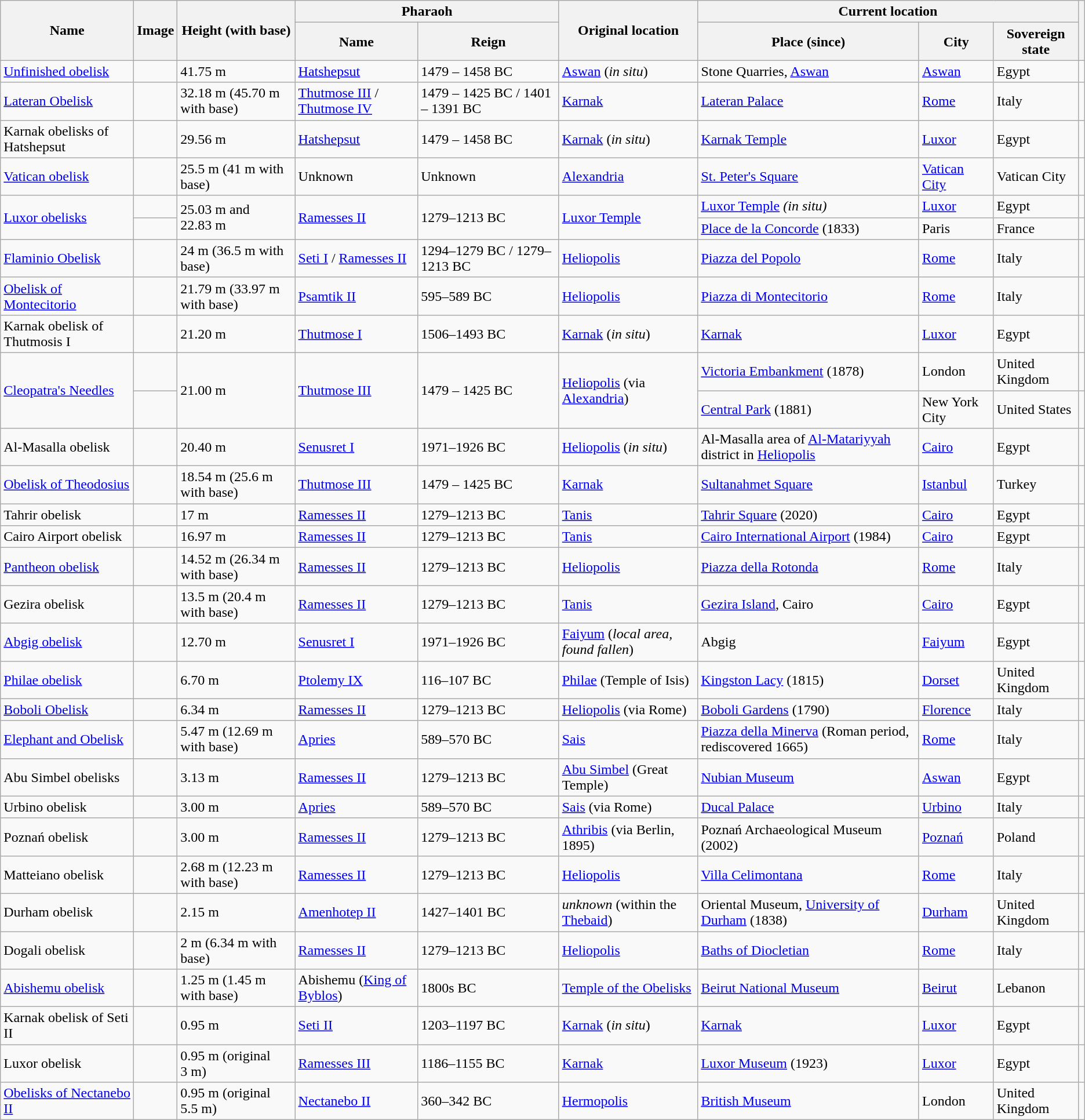<table class="wikitable sortable">
<tr>
<th rowspan="2">Name</th>
<th rowspan="2">Image</th>
<th rowspan="2">Height (with base)</th>
<th colspan="2">Pharaoh</th>
<th rowspan="2">Original location</th>
<th colspan="3">Current location</th>
<th rowspan="2"></th>
</tr>
<tr>
<th>Name</th>
<th>Reign</th>
<th>Place (since)</th>
<th>City</th>
<th>Sovereign state</th>
</tr>
<tr>
<td><a href='#'>Unfinished obelisk</a></td>
<td></td>
<td>41.75 m</td>
<td><a href='#'>Hatshepsut</a></td>
<td>1479 – 1458 BC</td>
<td><a href='#'>Aswan</a> (<em>in situ</em>)</td>
<td>Stone Quarries, <a href='#'>Aswan</a></td>
<td><a href='#'>Aswan</a></td>
<td>Egypt</td>
<td></td>
</tr>
<tr>
<td><a href='#'>Lateran Obelisk</a></td>
<td></td>
<td>32.18 m (45.70 m with base)</td>
<td><a href='#'>Thutmose III</a> / <a href='#'>Thutmose IV</a></td>
<td>1479 – 1425 BC / 1401 – 1391 BC</td>
<td><a href='#'>Karnak</a></td>
<td><a href='#'>Lateran Palace</a></td>
<td><a href='#'>Rome</a></td>
<td>Italy</td>
<td></td>
</tr>
<tr>
<td>Karnak obelisks of Hatshepsut</td>
<td></td>
<td>29.56 m</td>
<td><a href='#'>Hatshepsut</a></td>
<td>1479 – 1458 BC</td>
<td><a href='#'>Karnak</a> (<em>in situ</em>)</td>
<td><a href='#'>Karnak Temple</a></td>
<td><a href='#'>Luxor</a></td>
<td>Egypt</td>
<td></td>
</tr>
<tr>
<td><a href='#'>Vatican obelisk</a><br></td>
<td></td>
<td>25.5 m (41 m with base)</td>
<td>Unknown</td>
<td>Unknown</td>
<td><a href='#'>Alexandria</a></td>
<td><a href='#'>St. Peter's Square</a></td>
<td><a href='#'>Vatican City</a></td>
<td>Vatican City</td>
<td></td>
</tr>
<tr>
<td rowspan="2"><a href='#'>Luxor obelisks</a><br></td>
<td></td>
<td rowspan="2">25.03 m and 22.83 m</td>
<td rowspan="2"><a href='#'>Ramesses II</a></td>
<td rowspan="2">1279–1213 BC</td>
<td rowspan="2"><a href='#'>Luxor Temple</a></td>
<td><a href='#'>Luxor Temple</a> <em>(in situ)</em></td>
<td><a href='#'>Luxor</a></td>
<td>Egypt</td>
<td></td>
</tr>
<tr>
<td></td>
<td><a href='#'>Place de la Concorde</a> (1833)</td>
<td>Paris</td>
<td>France</td>
<td></td>
</tr>
<tr>
<td><a href='#'>Flaminio Obelisk</a><br></td>
<td></td>
<td>24 m (36.5 m with base)</td>
<td><a href='#'>Seti I</a> / <a href='#'>Ramesses II</a></td>
<td>1294–1279 BC / 1279–1213 BC</td>
<td><a href='#'>Heliopolis</a></td>
<td><a href='#'>Piazza del Popolo</a></td>
<td><a href='#'>Rome</a></td>
<td>Italy</td>
<td></td>
</tr>
<tr>
<td><a href='#'>Obelisk of Montecitorio</a><br></td>
<td></td>
<td>21.79 m (33.97 m with base)</td>
<td><a href='#'>Psamtik II</a></td>
<td>595–589 BC</td>
<td><a href='#'>Heliopolis</a></td>
<td><a href='#'>Piazza di Montecitorio</a></td>
<td><a href='#'>Rome</a></td>
<td>Italy</td>
<td></td>
</tr>
<tr>
<td>Karnak obelisk of Thutmosis I</td>
<td></td>
<td>21.20 m</td>
<td><a href='#'>Thutmose I</a></td>
<td>1506–1493 BC</td>
<td><a href='#'>Karnak</a> (<em>in situ</em>)</td>
<td><a href='#'>Karnak</a></td>
<td><a href='#'>Luxor</a></td>
<td>Egypt</td>
<td></td>
</tr>
<tr>
<td rowspan="2"><a href='#'>Cleopatra's Needles</a><br></td>
<td></td>
<td rowspan="2">21.00 m</td>
<td rowspan="2"><a href='#'>Thutmose III</a></td>
<td rowspan="2">1479 – 1425 BC</td>
<td rowspan="2"><a href='#'>Heliopolis</a> (via <a href='#'>Alexandria</a>)</td>
<td><a href='#'>Victoria Embankment</a> (1878)</td>
<td>London</td>
<td>United Kingdom</td>
<td></td>
</tr>
<tr>
<td></td>
<td><a href='#'>Central Park</a> (1881)</td>
<td>New York City</td>
<td>United States</td>
<td></td>
</tr>
<tr>
<td>Al-Masalla obelisk<br></td>
<td></td>
<td>20.40 m</td>
<td><a href='#'>Senusret I</a></td>
<td>1971–1926 BC</td>
<td><a href='#'>Heliopolis</a> (<em>in situ</em>)</td>
<td>Al-Masalla area of <a href='#'>Al-Matariyyah</a> district in <a href='#'>Heliopolis</a></td>
<td><a href='#'>Cairo</a></td>
<td>Egypt</td>
<td></td>
</tr>
<tr>
<td><a href='#'>Obelisk of Theodosius</a><br></td>
<td></td>
<td>18.54 m (25.6 m with base)</td>
<td><a href='#'>Thutmose III</a></td>
<td>1479 – 1425 BC</td>
<td><a href='#'>Karnak</a></td>
<td><a href='#'>Sultanahmet Square</a></td>
<td><a href='#'>Istanbul</a></td>
<td>Turkey</td>
<td></td>
</tr>
<tr>
<td>Tahrir obelisk</td>
<td></td>
<td>17 m</td>
<td><a href='#'>Ramesses II</a></td>
<td>1279–1213 BC</td>
<td><a href='#'>Tanis</a></td>
<td><a href='#'>Tahrir Square</a> (2020)</td>
<td><a href='#'>Cairo</a></td>
<td>Egypt</td>
<td></td>
</tr>
<tr>
<td>Cairo Airport obelisk</td>
<td></td>
<td>16.97 m</td>
<td><a href='#'>Ramesses II</a></td>
<td>1279–1213 BC</td>
<td><a href='#'>Tanis</a></td>
<td><a href='#'>Cairo International Airport</a> (1984)</td>
<td><a href='#'>Cairo</a></td>
<td>Egypt</td>
<td></td>
</tr>
<tr>
<td><a href='#'>Pantheon obelisk</a><br></td>
<td></td>
<td>14.52 m (26.34 m with base)</td>
<td><a href='#'>Ramesses II</a></td>
<td>1279–1213 BC</td>
<td><a href='#'>Heliopolis</a></td>
<td><a href='#'>Piazza della Rotonda</a></td>
<td><a href='#'>Rome</a></td>
<td>Italy</td>
<td></td>
</tr>
<tr>
<td>Gezira obelisk</td>
<td></td>
<td>13.5 m (20.4 m with base)</td>
<td><a href='#'>Ramesses II</a></td>
<td>1279–1213 BC</td>
<td><a href='#'>Tanis</a></td>
<td><a href='#'>Gezira Island</a>, Cairo</td>
<td><a href='#'>Cairo</a></td>
<td>Egypt</td>
<td></td>
</tr>
<tr>
<td><a href='#'>Abgig obelisk</a><br></td>
<td></td>
<td>12.70 m</td>
<td><a href='#'>Senusret I</a></td>
<td>1971–1926 BC</td>
<td><a href='#'>Faiyum</a> (<em>local area, found fallen</em>)</td>
<td>Abgig</td>
<td><a href='#'>Faiyum</a></td>
<td>Egypt</td>
<td></td>
</tr>
<tr>
<td><a href='#'>Philae obelisk</a></td>
<td></td>
<td>6.70 m</td>
<td><a href='#'>Ptolemy IX</a></td>
<td>116–107 BC</td>
<td><a href='#'>Philae</a> (Temple of Isis)</td>
<td><a href='#'>Kingston Lacy</a> (1815)</td>
<td><a href='#'>Dorset</a></td>
<td>United Kingdom</td>
<td></td>
</tr>
<tr>
<td><a href='#'>Boboli Obelisk</a></td>
<td></td>
<td>6.34 m</td>
<td><a href='#'>Ramesses II</a></td>
<td>1279–1213 BC</td>
<td><a href='#'>Heliopolis</a> (via Rome)</td>
<td><a href='#'>Boboli Gardens</a> (1790)</td>
<td><a href='#'>Florence</a></td>
<td>Italy</td>
<td></td>
</tr>
<tr>
<td><a href='#'>Elephant and Obelisk</a><br></td>
<td></td>
<td>5.47 m (12.69 m with base)</td>
<td><a href='#'>Apries</a></td>
<td>589–570 BC</td>
<td><a href='#'>Sais</a></td>
<td><a href='#'>Piazza della Minerva</a> (Roman period, rediscovered 1665)</td>
<td><a href='#'>Rome</a></td>
<td>Italy</td>
<td></td>
</tr>
<tr>
<td>Abu Simbel obelisks</td>
<td></td>
<td>3.13 m</td>
<td><a href='#'>Ramesses II</a></td>
<td>1279–1213 BC</td>
<td><a href='#'>Abu Simbel</a> (Great Temple)</td>
<td><a href='#'>Nubian Museum</a></td>
<td><a href='#'>Aswan</a></td>
<td>Egypt</td>
<td></td>
</tr>
<tr>
<td>Urbino obelisk<br></td>
<td></td>
<td>3.00 m</td>
<td><a href='#'>Apries</a></td>
<td>589–570 BC</td>
<td><a href='#'>Sais</a> (via Rome)</td>
<td><a href='#'>Ducal Palace</a></td>
<td><a href='#'>Urbino</a></td>
<td>Italy</td>
<td></td>
</tr>
<tr>
<td>Poznań obelisk</td>
<td></td>
<td>3.00 m</td>
<td><a href='#'>Ramesses II</a></td>
<td>1279–1213 BC</td>
<td><a href='#'>Athribis</a> (via Berlin, 1895)</td>
<td>Poznań Archaeological Museum (2002)</td>
<td><a href='#'>Poznań</a></td>
<td>Poland</td>
<td></td>
</tr>
<tr>
<td>Matteiano obelisk<br></td>
<td></td>
<td>2.68 m (12.23 m with base)</td>
<td><a href='#'>Ramesses II</a></td>
<td>1279–1213 BC</td>
<td><a href='#'>Heliopolis</a></td>
<td><a href='#'>Villa Celimontana</a></td>
<td><a href='#'>Rome</a></td>
<td>Italy</td>
<td></td>
</tr>
<tr>
<td>Durham obelisk<br></td>
<td></td>
<td>2.15 m</td>
<td><a href='#'>Amenhotep II</a></td>
<td>1427–1401 BC</td>
<td><em>unknown</em> (within the <a href='#'>Thebaid</a>)</td>
<td>Oriental Museum, <a href='#'>University of Durham</a> (1838)</td>
<td><a href='#'>Durham</a></td>
<td>United Kingdom</td>
<td></td>
</tr>
<tr>
<td>Dogali obelisk<br></td>
<td></td>
<td>2 m (6.34 m with base)</td>
<td><a href='#'>Ramesses II</a></td>
<td>1279–1213 BC</td>
<td><a href='#'>Heliopolis</a></td>
<td><a href='#'>Baths of Diocletian</a></td>
<td><a href='#'>Rome</a></td>
<td>Italy</td>
<td></td>
</tr>
<tr>
<td><a href='#'>Abishemu obelisk</a></td>
<td></td>
<td>1.25 m (1.45 m with base)</td>
<td>Abishemu (<a href='#'>King of Byblos</a>)</td>
<td>1800s BC</td>
<td><a href='#'>Temple of the Obelisks</a></td>
<td><a href='#'>Beirut National Museum</a></td>
<td><a href='#'>Beirut</a></td>
<td>Lebanon</td>
<td></td>
</tr>
<tr>
<td>Karnak obelisk of Seti II</td>
<td></td>
<td>0.95 m</td>
<td><a href='#'>Seti II</a></td>
<td>1203–1197 BC</td>
<td><a href='#'>Karnak</a> (<em>in situ</em>)</td>
<td><a href='#'>Karnak</a></td>
<td><a href='#'>Luxor</a></td>
<td>Egypt</td>
<td></td>
</tr>
<tr>
<td>Luxor obelisk</td>
<td></td>
<td>0.95 m (original  3 m)</td>
<td><a href='#'>Ramesses III</a></td>
<td>1186–1155 BC</td>
<td><a href='#'>Karnak</a></td>
<td><a href='#'>Luxor Museum</a> (1923)</td>
<td><a href='#'>Luxor</a></td>
<td>Egypt</td>
<td></td>
</tr>
<tr>
<td><a href='#'>Obelisks of Nectanebo II</a></td>
<td></td>
<td>0.95 m (original  5.5 m)</td>
<td><a href='#'>Nectanebo II</a></td>
<td>360–342 BC</td>
<td><a href='#'>Hermopolis</a></td>
<td><a href='#'>British Museum</a></td>
<td>London</td>
<td>United Kingdom</td>
<td></td>
</tr>
</table>
